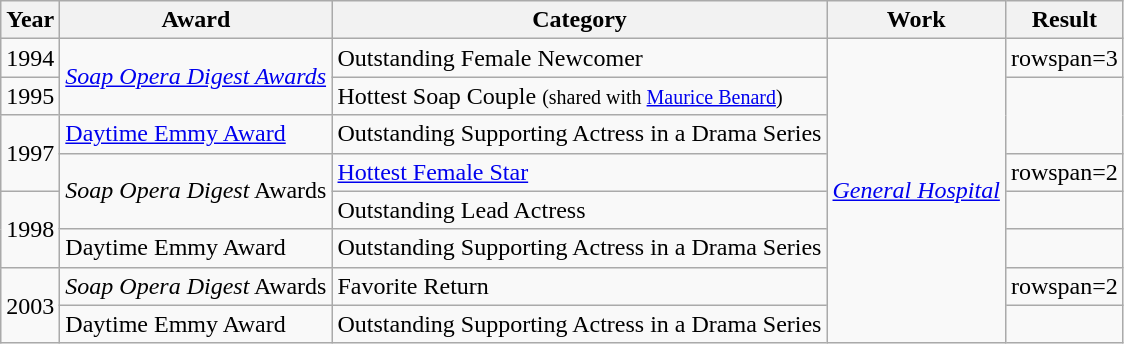<table class="wikitable sortable">
<tr>
<th>Year</th>
<th>Award</th>
<th>Category</th>
<th>Work</th>
<th>Result</th>
</tr>
<tr>
<td>1994</td>
<td rowspan=2><em><a href='#'>Soap Opera Digest Awards</a></em></td>
<td>Outstanding Female Newcomer</td>
<td rowspan=8><em><a href='#'>General Hospital</a></em></td>
<td>rowspan=3 </td>
</tr>
<tr>
<td>1995</td>
<td>Hottest Soap Couple <small>(shared with <a href='#'>Maurice Benard</a>)</small></td>
</tr>
<tr>
<td rowspan=2>1997</td>
<td><a href='#'>Daytime Emmy Award</a></td>
<td>Outstanding Supporting Actress in a Drama Series</td>
</tr>
<tr>
<td rowspan=2><em>Soap Opera Digest</em> Awards</td>
<td><a href='#'>Hottest Female Star</a></td>
<td>rowspan=2 </td>
</tr>
<tr>
<td rowspan=2>1998</td>
<td>Outstanding Lead Actress</td>
</tr>
<tr>
<td>Daytime Emmy Award</td>
<td>Outstanding Supporting Actress in a Drama Series</td>
<td></td>
</tr>
<tr>
<td rowspan=2>2003</td>
<td><em>Soap Opera Digest</em> Awards</td>
<td>Favorite Return</td>
<td>rowspan=2 </td>
</tr>
<tr>
<td>Daytime Emmy Award</td>
<td>Outstanding Supporting Actress in a Drama Series</td>
</tr>
</table>
